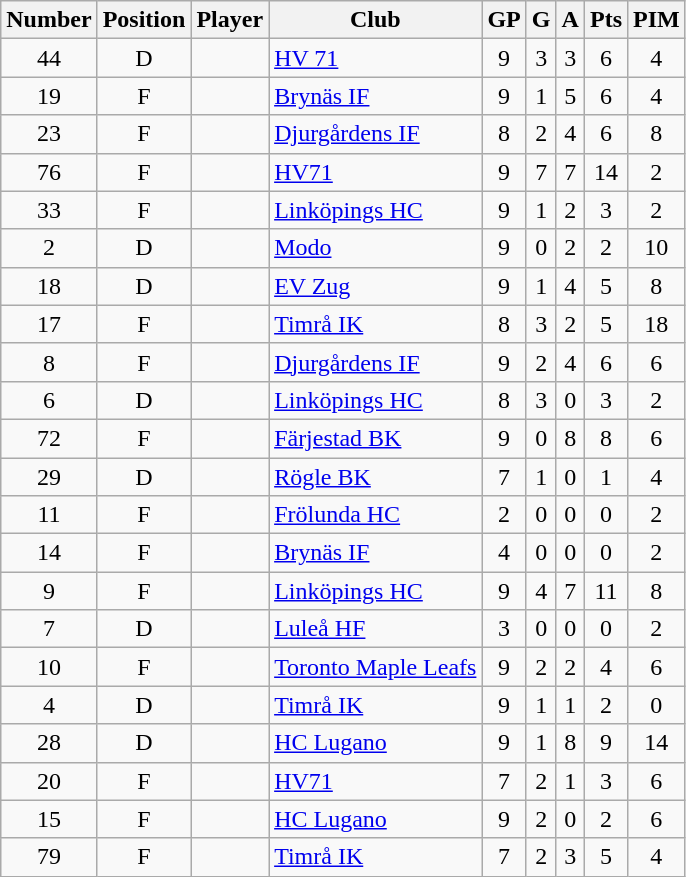<table class="wikitable sortable" style="text-align:center; padding:4px; border-spacing=0;">
<tr>
<th>Number</th>
<th>Position</th>
<th>Player</th>
<th>Club</th>
<th>GP</th>
<th>G</th>
<th>A</th>
<th>Pts</th>
<th>PIM</th>
</tr>
<tr>
<td>44</td>
<td>D</td>
<td align=left></td>
<td align=left><a href='#'>HV 71</a></td>
<td>9</td>
<td>3</td>
<td>3</td>
<td>6</td>
<td>4</td>
</tr>
<tr>
<td>19</td>
<td>F</td>
<td align=left></td>
<td align=left><a href='#'>Brynäs IF</a></td>
<td>9</td>
<td>1</td>
<td>5</td>
<td>6</td>
<td>4</td>
</tr>
<tr>
<td>23</td>
<td>F</td>
<td align=left></td>
<td align=left><a href='#'>Djurgårdens IF</a></td>
<td>8</td>
<td>2</td>
<td>4</td>
<td>6</td>
<td>8</td>
</tr>
<tr>
<td>76</td>
<td>F</td>
<td align=left></td>
<td align=left><a href='#'>HV71</a></td>
<td>9</td>
<td>7</td>
<td>7</td>
<td>14</td>
<td>2</td>
</tr>
<tr>
<td>33</td>
<td>F</td>
<td align=left></td>
<td align=left><a href='#'>Linköpings HC</a></td>
<td>9</td>
<td>1</td>
<td>2</td>
<td>3</td>
<td>2</td>
</tr>
<tr>
<td>2</td>
<td>D</td>
<td align=left></td>
<td align=left><a href='#'>Modo</a></td>
<td>9</td>
<td>0</td>
<td>2</td>
<td>2</td>
<td>10</td>
</tr>
<tr>
<td>18</td>
<td>D</td>
<td align=left></td>
<td align=left><a href='#'>EV Zug</a></td>
<td>9</td>
<td>1</td>
<td>4</td>
<td>5</td>
<td>8</td>
</tr>
<tr>
<td>17</td>
<td>F</td>
<td align=left></td>
<td align=left><a href='#'>Timrå IK</a></td>
<td>8</td>
<td>3</td>
<td>2</td>
<td>5</td>
<td>18</td>
</tr>
<tr>
<td>8</td>
<td>F</td>
<td align=left></td>
<td align=left><a href='#'>Djurgårdens IF</a></td>
<td>9</td>
<td>2</td>
<td>4</td>
<td>6</td>
<td>6</td>
</tr>
<tr>
<td>6</td>
<td>D</td>
<td align=left></td>
<td align=left><a href='#'>Linköpings HC</a></td>
<td>8</td>
<td>3</td>
<td>0</td>
<td>3</td>
<td>2</td>
</tr>
<tr>
<td>72</td>
<td>F</td>
<td align=left></td>
<td align=left><a href='#'>Färjestad BK</a></td>
<td>9</td>
<td>0</td>
<td>8</td>
<td>8</td>
<td>6</td>
</tr>
<tr>
<td>29</td>
<td>D</td>
<td align=left></td>
<td align=left><a href='#'>Rögle BK</a></td>
<td>7</td>
<td>1</td>
<td>0</td>
<td>1</td>
<td>4</td>
</tr>
<tr>
<td>11</td>
<td>F</td>
<td align=left></td>
<td align=left><a href='#'>Frölunda HC</a></td>
<td>2</td>
<td>0</td>
<td>0</td>
<td>0</td>
<td>2</td>
</tr>
<tr>
<td>14</td>
<td>F</td>
<td align=left></td>
<td align=left><a href='#'>Brynäs IF</a></td>
<td>4</td>
<td>0</td>
<td>0</td>
<td>0</td>
<td>2</td>
</tr>
<tr>
<td>9</td>
<td>F</td>
<td align=left></td>
<td align=left><a href='#'>Linköpings HC</a></td>
<td>9</td>
<td>4</td>
<td>7</td>
<td>11</td>
<td>8</td>
</tr>
<tr>
<td>7</td>
<td>D</td>
<td align=left></td>
<td align=left><a href='#'>Luleå HF</a></td>
<td>3</td>
<td>0</td>
<td>0</td>
<td>0</td>
<td>2</td>
</tr>
<tr>
<td>10</td>
<td>F</td>
<td align=left></td>
<td align=left><a href='#'>Toronto Maple Leafs</a></td>
<td>9</td>
<td>2</td>
<td>2</td>
<td>4</td>
<td>6</td>
</tr>
<tr>
<td>4</td>
<td>D</td>
<td align=left></td>
<td align=left><a href='#'>Timrå IK</a></td>
<td>9</td>
<td>1</td>
<td>1</td>
<td>2</td>
<td>0</td>
</tr>
<tr>
<td>28</td>
<td>D</td>
<td align=left></td>
<td align=left><a href='#'>HC Lugano</a></td>
<td>9</td>
<td>1</td>
<td>8</td>
<td>9</td>
<td>14</td>
</tr>
<tr>
<td>20</td>
<td>F</td>
<td align=left></td>
<td align=left><a href='#'>HV71</a></td>
<td>7</td>
<td>2</td>
<td>1</td>
<td>3</td>
<td>6</td>
</tr>
<tr>
<td>15</td>
<td>F</td>
<td align=left></td>
<td align=left><a href='#'>HC Lugano</a></td>
<td>9</td>
<td>2</td>
<td>0</td>
<td>2</td>
<td>6</td>
</tr>
<tr>
<td>79</td>
<td>F</td>
<td align=left></td>
<td align=left><a href='#'>Timrå IK</a></td>
<td>7</td>
<td>2</td>
<td>3</td>
<td>5</td>
<td>4</td>
</tr>
</table>
